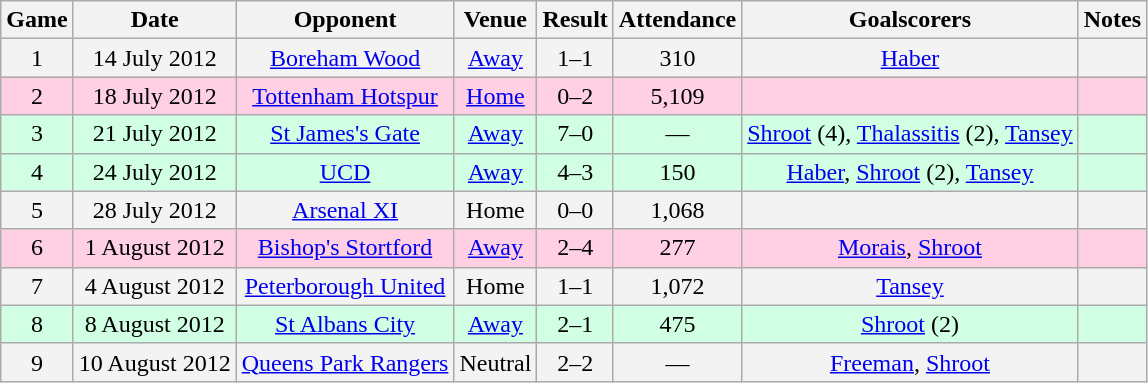<table class="wikitable"  style="text-align: center">
<tr>
<th>Game</th>
<th>Date</th>
<th>Opponent</th>
<th>Venue</th>
<th>Result</th>
<th>Attendance</th>
<th>Goalscorers</th>
<th>Notes</th>
</tr>
<tr style="background: #f3f3f3;">
<td align="center">1</td>
<td>14 July 2012</td>
<td><a href='#'>Boreham Wood</a></td>
<td><a href='#'>Away</a></td>
<td>1–1</td>
<td>310</td>
<td><a href='#'>Haber</a></td>
<td></td>
</tr>
<tr style="background: #ffd0e3;">
<td align="center">2</td>
<td>18 July 2012</td>
<td><a href='#'>Tottenham Hotspur</a></td>
<td><a href='#'>Home</a></td>
<td>0–2</td>
<td>5,109</td>
<td></td>
<td></td>
</tr>
<tr style="background: #d0ffe3;">
<td align="center">3</td>
<td>21 July 2012</td>
<td><a href='#'>St James's Gate</a></td>
<td><a href='#'>Away</a></td>
<td>7–0</td>
<td>—</td>
<td><a href='#'>Shroot</a> (4), <a href='#'>Thalassitis</a> (2), <a href='#'>Tansey</a></td>
<td></td>
</tr>
<tr style="background: #d0ffe3;">
<td align="center">4</td>
<td>24 July 2012</td>
<td><a href='#'>UCD</a></td>
<td><a href='#'>Away</a></td>
<td>4–3</td>
<td>150</td>
<td><a href='#'>Haber</a>, <a href='#'>Shroot</a> (2), <a href='#'>Tansey</a></td>
<td></td>
</tr>
<tr style="background: #f3f3f3;">
<td align="center">5</td>
<td>28 July 2012</td>
<td><a href='#'>Arsenal XI</a></td>
<td>Home</td>
<td>0–0</td>
<td>1,068</td>
<td></td>
<td></td>
</tr>
<tr style="background: #ffd0e3;">
<td align="center">6</td>
<td>1 August 2012</td>
<td><a href='#'>Bishop's Stortford</a></td>
<td><a href='#'>Away</a></td>
<td>2–4</td>
<td>277</td>
<td><a href='#'>Morais</a>, <a href='#'>Shroot</a></td>
<td></td>
</tr>
<tr style="background: #f3f3f3;">
<td align="center">7</td>
<td>4 August 2012</td>
<td><a href='#'>Peterborough United</a></td>
<td>Home</td>
<td>1–1</td>
<td>1,072</td>
<td><a href='#'>Tansey</a></td>
<td></td>
</tr>
<tr style="background: #d0ffe3;">
<td align="center">8</td>
<td>8 August 2012</td>
<td><a href='#'>St Albans City</a></td>
<td><a href='#'>Away</a></td>
<td>2–1</td>
<td>475</td>
<td><a href='#'>Shroot</a> (2)</td>
<td></td>
</tr>
<tr style="background: #f3f3f3;">
<td align="center">9</td>
<td>10 August 2012</td>
<td><a href='#'>Queens Park Rangers</a></td>
<td>Neutral</td>
<td>2–2</td>
<td>—</td>
<td><a href='#'>Freeman</a>, <a href='#'>Shroot</a></td>
<td></td>
</tr>
</table>
